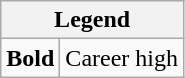<table class="wikitable">
<tr>
<th colspan="2">Legend</th>
</tr>
<tr>
<td><strong>Bold</strong></td>
<td>Career high</td>
</tr>
</table>
